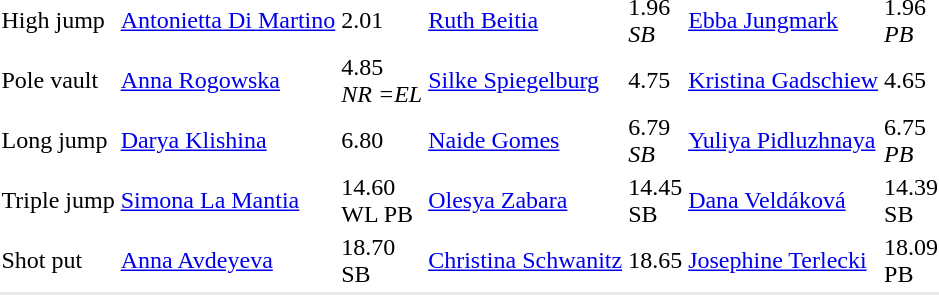<table>
<tr>
<td>High jump <br></td>
<td><a href='#'>Antonietta Di Martino</a><br></td>
<td>2.01</td>
<td><a href='#'>Ruth Beitia</a><br></td>
<td>1.96<br><em>SB</em></td>
<td><a href='#'>Ebba Jungmark</a><br></td>
<td>1.96<br><em>PB</em></td>
</tr>
<tr>
<td>Pole vault <br></td>
<td><a href='#'>Anna Rogowska</a><br></td>
<td>4.85<br><em>NR =EL</em></td>
<td><a href='#'>Silke Spiegelburg</a><br></td>
<td>4.75</td>
<td><a href='#'>Kristina Gadschiew</a><br></td>
<td>4.65</td>
</tr>
<tr>
<td>Long jump <br></td>
<td><a href='#'>Darya Klishina</a><br></td>
<td>6.80</td>
<td><a href='#'>Naide Gomes</a><br></td>
<td>6.79<br><em>SB</em></td>
<td><a href='#'>Yuliya Pidluzhnaya</a><br></td>
<td>6.75<br><em>PB</em></td>
</tr>
<tr>
<td>Triple jump <br></td>
<td><a href='#'>Simona La Mantia</a><br></td>
<td>14.60<br> WL PB</td>
<td><a href='#'>Olesya Zabara</a><br></td>
<td>14.45<br> SB</td>
<td><a href='#'>Dana Veldáková</a><br></td>
<td>14.39<br> SB</td>
</tr>
<tr>
<td>Shot put <br></td>
<td><a href='#'>Anna Avdeyeva</a><br></td>
<td>18.70<br> SB</td>
<td><a href='#'>Christina Schwanitz</a><br></td>
<td>18.65<br></td>
<td><a href='#'>Josephine Terlecki</a><br></td>
<td>18.09<br> PB</td>
</tr>
<tr bgcolor= e8e8e8>
<td colspan=7></td>
</tr>
</table>
